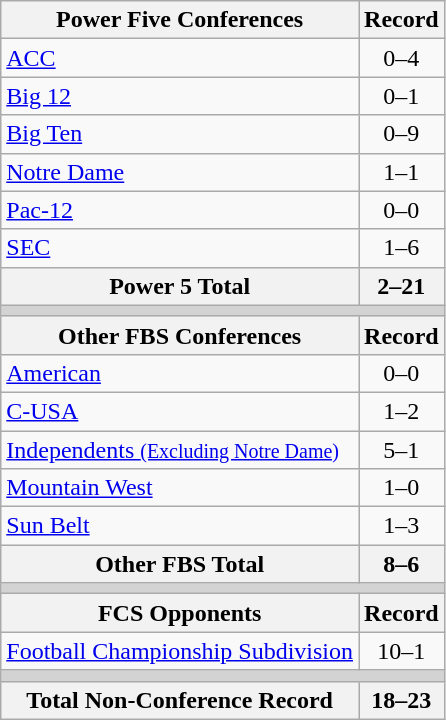<table class="wikitable">
<tr>
<th>Power Five Conferences</th>
<th>Record</th>
</tr>
<tr>
<td><a href='#'>ACC</a></td>
<td align=center>0–4</td>
</tr>
<tr>
<td><a href='#'>Big 12</a></td>
<td align=center>0–1</td>
</tr>
<tr>
<td><a href='#'>Big Ten</a></td>
<td align=center>0–9</td>
</tr>
<tr>
<td><a href='#'>Notre Dame</a></td>
<td align=center>1–1</td>
</tr>
<tr>
<td><a href='#'>Pac-12</a></td>
<td align=center>0–0</td>
</tr>
<tr>
<td><a href='#'>SEC</a></td>
<td align=center>1–6</td>
</tr>
<tr>
<th>Power 5 Total</th>
<th>2–21</th>
</tr>
<tr>
<th colspan="2" style="background:lightgrey;"></th>
</tr>
<tr>
<th>Other FBS Conferences</th>
<th>Record</th>
</tr>
<tr>
<td><a href='#'>American</a></td>
<td align=center>0–0</td>
</tr>
<tr>
<td><a href='#'>C-USA</a></td>
<td align=center>1–2</td>
</tr>
<tr>
<td><a href='#'>Independents <small>(Excluding Notre Dame)</small></a></td>
<td align=center>5–1</td>
</tr>
<tr>
<td><a href='#'>Mountain West</a></td>
<td align=center>1–0</td>
</tr>
<tr>
<td><a href='#'>Sun Belt</a></td>
<td align=center>1–3</td>
</tr>
<tr>
<th>Other FBS Total</th>
<th>8–6</th>
</tr>
<tr>
<th colspan="2" style="background:lightgrey;"></th>
</tr>
<tr>
<th>FCS Opponents</th>
<th>Record</th>
</tr>
<tr>
<td><a href='#'>Football Championship Subdivision</a></td>
<td align=center>10–1</td>
</tr>
<tr>
<th colspan="2" style="background:lightgrey;"></th>
</tr>
<tr>
<th>Total Non-Conference Record</th>
<th>18–23</th>
</tr>
</table>
